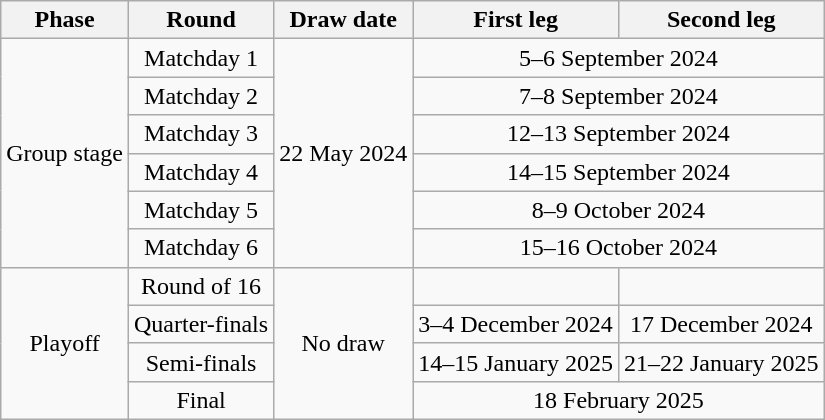<table class="wikitable" style="text-align:center">
<tr>
<th>Phase</th>
<th>Round</th>
<th>Draw date</th>
<th>First leg</th>
<th>Second leg</th>
</tr>
<tr>
<td rowspan=6>Group stage</td>
<td>Matchday 1</td>
<td rowspan=6>22 May 2024</td>
<td colspan=2>5–6 September 2024</td>
</tr>
<tr>
<td>Matchday 2</td>
<td colspan=2>7–8 September 2024</td>
</tr>
<tr>
<td>Matchday 3</td>
<td colspan=2>12–13 September 2024</td>
</tr>
<tr>
<td>Matchday 4</td>
<td colspan=2>14–15 September 2024</td>
</tr>
<tr>
<td>Matchday 5</td>
<td colspan=2>8–9 October 2024</td>
</tr>
<tr>
<td>Matchday 6</td>
<td colspan=2>15–16 October 2024</td>
</tr>
<tr>
<td rowspan=4>Playoff</td>
<td>Round of 16</td>
<td rowspan=4>No draw</td>
<td></td>
<td></td>
</tr>
<tr>
<td>Quarter-finals</td>
<td>3–4 December 2024</td>
<td>17 December 2024</td>
</tr>
<tr>
<td>Semi-finals</td>
<td>14–15 January 2025</td>
<td>21–22 January 2025</td>
</tr>
<tr>
<td>Final</td>
<td colspan=2>18 February 2025</td>
</tr>
</table>
